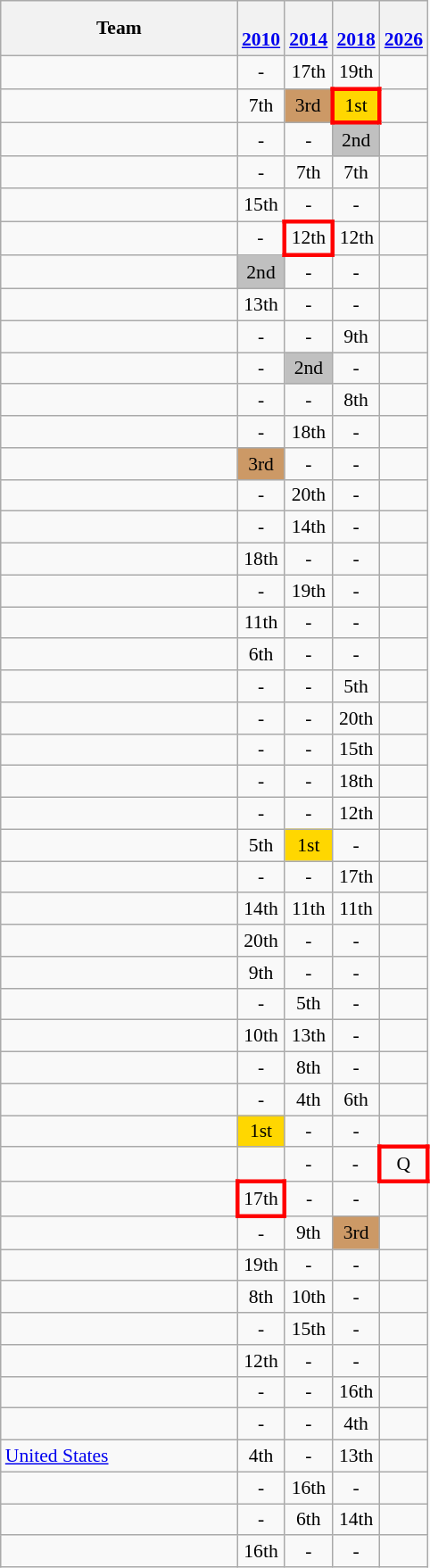<table class=wikitable style="text-align:center; font-size:90%">
<tr>
<th width=170>Team</th>
<th><br><a href='#'>2010</a></th>
<th><br><a href='#'>2014</a></th>
<th><br><a href='#'>2018</a></th>
<th><br><a href='#'>2026</a></th>
</tr>
<tr>
<td align=left></td>
<td>-</td>
<td>17th</td>
<td>19th</td>
<td></td>
</tr>
<tr>
<td align=left></td>
<td>7th</td>
<td bgcolor=cc9966>3rd</td>
<td style="border: 3px solid red" bgcolor=gold>1st</td>
<td></td>
</tr>
<tr>
<td align=left></td>
<td>-</td>
<td>-</td>
<td bgcolor=silver>2nd</td>
<td></td>
</tr>
<tr>
<td align=left></td>
<td>-</td>
<td>7th</td>
<td>7th</td>
<td></td>
</tr>
<tr>
<td align=left></td>
<td>15th</td>
<td>-</td>
<td>-</td>
<td></td>
</tr>
<tr>
<td align=left></td>
<td>-</td>
<td style="border: 3px solid red">12th</td>
<td>12th</td>
<td></td>
</tr>
<tr>
<td align=left></td>
<td bgcolor=silver>2nd</td>
<td>-</td>
<td>-</td>
<td></td>
</tr>
<tr>
<td align=left></td>
<td>13th</td>
<td>-</td>
<td>-</td>
<td></td>
</tr>
<tr>
<td align=left></td>
<td>-</td>
<td>-</td>
<td>9th</td>
<td></td>
</tr>
<tr>
<td align=left></td>
<td>-</td>
<td bgcolor=silver>2nd</td>
<td>-</td>
<td></td>
</tr>
<tr>
<td align=left></td>
<td>-</td>
<td>-</td>
<td>8th</td>
<td></td>
</tr>
<tr>
<td align=left></td>
<td>-</td>
<td>18th</td>
<td>-</td>
<td></td>
</tr>
<tr>
<td align=left></td>
<td bgcolor=cc9966>3rd</td>
<td>-</td>
<td>-</td>
<td></td>
</tr>
<tr>
<td align=left></td>
<td>-</td>
<td>20th</td>
<td>-</td>
<td></td>
</tr>
<tr>
<td align=left></td>
<td>-</td>
<td>14th</td>
<td>-</td>
<td></td>
</tr>
<tr>
<td align=left></td>
<td>18th</td>
<td>-</td>
<td>-</td>
<td></td>
</tr>
<tr>
<td align=left></td>
<td>-</td>
<td>19th</td>
<td>-</td>
<td></td>
</tr>
<tr>
<td align=left></td>
<td>11th</td>
<td>-</td>
<td>-</td>
<td></td>
</tr>
<tr>
<td align=left></td>
<td>6th</td>
<td>-</td>
<td>-</td>
<td></td>
</tr>
<tr>
<td align=left></td>
<td>-</td>
<td>-</td>
<td>5th</td>
<td></td>
</tr>
<tr>
<td align=left></td>
<td>-</td>
<td>-</td>
<td>20th</td>
<td></td>
</tr>
<tr>
<td align=left></td>
<td>-</td>
<td>-</td>
<td>15th</td>
<td></td>
</tr>
<tr>
<td align=left></td>
<td>-</td>
<td>-</td>
<td>18th</td>
<td></td>
</tr>
<tr>
<td align=left></td>
<td>-</td>
<td>-</td>
<td>12th</td>
<td></td>
</tr>
<tr>
<td align=left></td>
<td>5th</td>
<td bgcolor=gold>1st</td>
<td>-</td>
<td></td>
</tr>
<tr>
<td align=left></td>
<td>-</td>
<td>-</td>
<td>17th</td>
<td></td>
</tr>
<tr>
<td align=left></td>
<td>14th</td>
<td>11th</td>
<td>11th</td>
<td></td>
</tr>
<tr>
<td align=left></td>
<td>20th</td>
<td>-</td>
<td>-</td>
<td></td>
</tr>
<tr>
<td align=left></td>
<td>9th</td>
<td>-</td>
<td>-</td>
<td></td>
</tr>
<tr>
<td align=left></td>
<td>-</td>
<td>5th</td>
<td>-</td>
<td></td>
</tr>
<tr>
<td align=left></td>
<td>10th</td>
<td>13th</td>
<td>-</td>
<td></td>
</tr>
<tr>
<td align=left></td>
<td>-</td>
<td>8th</td>
<td>-</td>
<td></td>
</tr>
<tr>
<td align=left></td>
<td>-</td>
<td>4th</td>
<td>6th</td>
<td></td>
</tr>
<tr>
<td align=left></td>
<td bgcolor=gold>1st</td>
<td>-</td>
<td>-</td>
<td></td>
</tr>
<tr>
<td align=left></td>
<td></td>
<td>-</td>
<td>-</td>
<td style="border: 3px solid red">Q</td>
</tr>
<tr>
<td align=left></td>
<td style="border: 3px solid red">17th</td>
<td>-</td>
<td>-</td>
<td></td>
</tr>
<tr>
<td align=left></td>
<td>-</td>
<td>9th</td>
<td bgcolor=cc9966>3rd</td>
<td></td>
</tr>
<tr>
<td align=left></td>
<td>19th</td>
<td>-</td>
<td>-</td>
<td></td>
</tr>
<tr>
<td align=left></td>
<td>8th</td>
<td>10th</td>
<td>-</td>
<td></td>
</tr>
<tr>
<td align=left></td>
<td>-</td>
<td>15th</td>
<td>-</td>
<td></td>
</tr>
<tr>
<td align=left></td>
<td>12th</td>
<td>-</td>
<td>-</td>
<td></td>
</tr>
<tr>
<td align=left></td>
<td>-</td>
<td>-</td>
<td>16th</td>
<td></td>
</tr>
<tr>
<td align=left></td>
<td>-</td>
<td>-</td>
<td>4th</td>
<td></td>
</tr>
<tr>
<td align=left> <a href='#'>United States</a></td>
<td>4th</td>
<td>-</td>
<td>13th</td>
<td></td>
</tr>
<tr>
<td align=left></td>
<td>-</td>
<td>16th</td>
<td>-</td>
<td></td>
</tr>
<tr>
<td align=left></td>
<td>-</td>
<td>6th</td>
<td>14th</td>
<td></td>
</tr>
<tr>
<td align=left></td>
<td>16th</td>
<td>-</td>
<td>-</td>
<td></td>
</tr>
</table>
